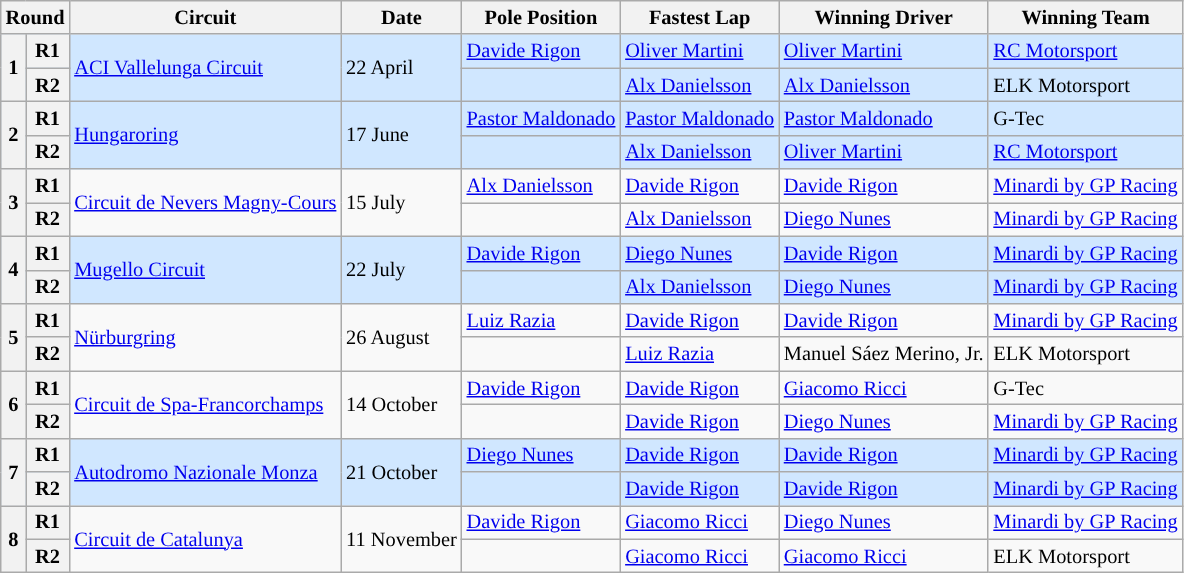<table class="wikitable" style="font-size:85%">
<tr>
<th colspan=2>Round</th>
<th>Circuit</th>
<th>Date</th>
<th>Pole Position</th>
<th>Fastest Lap</th>
<th>Winning Driver</th>
<th>Winning Team</th>
</tr>
<tr style="background:#D0E7FF;">
<th rowspan=2>1</th>
<th>R1</th>
<td rowspan=2> <a href='#'>ACI Vallelunga Circuit</a></td>
<td rowspan=2>22 April</td>
<td> <a href='#'>Davide Rigon</a></td>
<td> <a href='#'>Oliver Martini</a></td>
<td> <a href='#'>Oliver Martini</a></td>
<td> <a href='#'>RC Motorsport</a></td>
</tr>
<tr style="background:#D0E7FF;">
<th>R2</th>
<td></td>
<td> <a href='#'>Alx Danielsson</a></td>
<td> <a href='#'>Alx Danielsson</a></td>
<td> ELK Motorsport</td>
</tr>
<tr style="background:#D0E7FF;">
<th rowspan=2>2</th>
<th>R1</th>
<td rowspan=2> <a href='#'>Hungaroring</a></td>
<td rowspan=2>17 June</td>
<td nowrap> <a href='#'>Pastor Maldonado</a></td>
<td nowrap> <a href='#'>Pastor Maldonado</a></td>
<td nowrap> <a href='#'>Pastor Maldonado</a></td>
<td> G-Tec</td>
</tr>
<tr style="background:#D0E7FF;">
<th>R2</th>
<td></td>
<td> <a href='#'>Alx Danielsson</a></td>
<td> <a href='#'>Oliver Martini</a></td>
<td> <a href='#'>RC Motorsport</a></td>
</tr>
<tr>
<th rowspan=2>3</th>
<th>R1</th>
<td rowspan=2 nowrap> <a href='#'>Circuit de Nevers Magny-Cours</a></td>
<td rowspan=2>15 July</td>
<td> <a href='#'>Alx Danielsson</a></td>
<td> <a href='#'>Davide Rigon</a></td>
<td> <a href='#'>Davide Rigon</a></td>
<td nowrap> <a href='#'>Minardi by GP Racing</a></td>
</tr>
<tr>
<th>R2</th>
<td></td>
<td> <a href='#'>Alx Danielsson</a></td>
<td> <a href='#'>Diego Nunes</a></td>
<td> <a href='#'>Minardi by GP Racing</a></td>
</tr>
<tr style="background:#D0E7FF;">
<th rowspan=2>4</th>
<th>R1</th>
<td rowspan=2> <a href='#'>Mugello Circuit</a></td>
<td rowspan=2>22 July</td>
<td> <a href='#'>Davide Rigon</a></td>
<td> <a href='#'>Diego Nunes</a></td>
<td> <a href='#'>Davide Rigon</a></td>
<td> <a href='#'>Minardi by GP Racing</a></td>
</tr>
<tr style="background:#D0E7FF;">
<th>R2</th>
<td></td>
<td> <a href='#'>Alx Danielsson</a></td>
<td> <a href='#'>Diego Nunes</a></td>
<td> <a href='#'>Minardi by GP Racing</a></td>
</tr>
<tr>
<th rowspan=2>5</th>
<th>R1</th>
<td rowspan=2> <a href='#'>Nürburgring</a></td>
<td rowspan=2>26 August</td>
<td> <a href='#'>Luiz Razia</a></td>
<td> <a href='#'>Davide Rigon</a></td>
<td> <a href='#'>Davide Rigon</a></td>
<td> <a href='#'>Minardi by GP Racing</a></td>
</tr>
<tr>
<th>R2</th>
<td></td>
<td> <a href='#'>Luiz Razia</a></td>
<td nowrap> Manuel Sáez Merino, Jr.</td>
<td> ELK Motorsport</td>
</tr>
<tr>
<th rowspan=2>6</th>
<th>R1</th>
<td rowspan=2> <a href='#'>Circuit de Spa-Francorchamps</a></td>
<td rowspan=2>14 October</td>
<td> <a href='#'>Davide Rigon</a></td>
<td> <a href='#'>Davide Rigon</a></td>
<td> <a href='#'>Giacomo Ricci</a></td>
<td> G-Tec</td>
</tr>
<tr>
<th>R2</th>
<td></td>
<td> <a href='#'>Davide Rigon</a></td>
<td> <a href='#'>Diego Nunes</a></td>
<td> <a href='#'>Minardi by GP Racing</a></td>
</tr>
<tr style="background:#D0E7FF;">
<th rowspan=2>7</th>
<th>R1</th>
<td rowspan=2> <a href='#'>Autodromo Nazionale Monza</a></td>
<td rowspan=2>21 October</td>
<td> <a href='#'>Diego Nunes</a></td>
<td> <a href='#'>Davide Rigon</a></td>
<td> <a href='#'>Davide Rigon</a></td>
<td> <a href='#'>Minardi by GP Racing</a></td>
</tr>
<tr style="background:#D0E7FF;">
<th>R2</th>
<td></td>
<td> <a href='#'>Davide Rigon</a></td>
<td> <a href='#'>Davide Rigon</a></td>
<td> <a href='#'>Minardi by GP Racing</a></td>
</tr>
<tr>
<th rowspan=2>8</th>
<th>R1</th>
<td rowspan=2> <a href='#'>Circuit de Catalunya</a></td>
<td rowspan=2>11 November</td>
<td> <a href='#'>Davide Rigon</a></td>
<td> <a href='#'>Giacomo Ricci</a></td>
<td> <a href='#'>Diego Nunes</a></td>
<td> <a href='#'>Minardi by GP Racing</a></td>
</tr>
<tr>
<th>R2</th>
<td></td>
<td> <a href='#'>Giacomo Ricci</a></td>
<td> <a href='#'>Giacomo Ricci</a></td>
<td> ELK Motorsport</td>
</tr>
</table>
